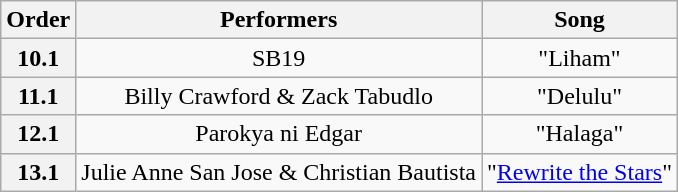<table class="wikitable" style="text-align:center;">
<tr>
<th>Order</th>
<th>Performers</th>
<th>Song</th>
</tr>
<tr>
<th>10.1</th>
<td>SB19</td>
<td>"Liham"</td>
</tr>
<tr>
<th>11.1</th>
<td>Billy Crawford & Zack Tabudlo</td>
<td>"Delulu"</td>
</tr>
<tr>
<th>12.1</th>
<td>Parokya ni Edgar</td>
<td>"Halaga"</td>
</tr>
<tr>
<th>13.1</th>
<td>Julie Anne San Jose & Christian Bautista</td>
<td>"<a href='#'>Rewrite the Stars</a>"</td>
</tr>
</table>
